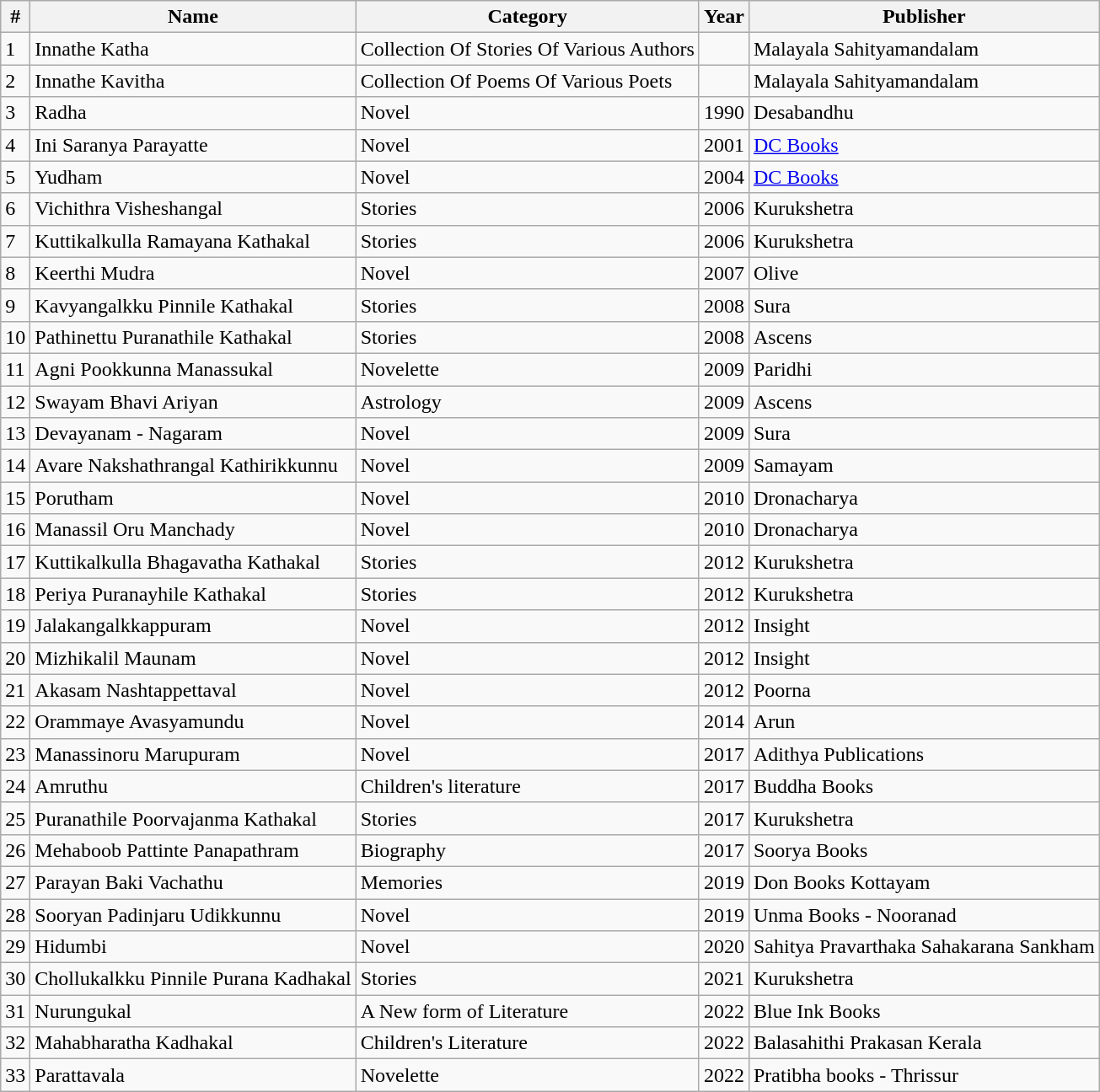<table class="wikitable sortable">
<tr>
<th>#</th>
<th>Name</th>
<th>Category</th>
<th>Year</th>
<th>Publisher</th>
</tr>
<tr>
<td>1</td>
<td>Innathe Katha</td>
<td>Collection Of Stories Of Various Authors</td>
<td></td>
<td>Malayala Sahityamandalam</td>
</tr>
<tr>
<td>2</td>
<td>Innathe Kavitha</td>
<td>Collection Of Poems Of Various Poets</td>
<td></td>
<td>Malayala Sahityamandalam</td>
</tr>
<tr>
<td>3</td>
<td>Radha</td>
<td>Novel</td>
<td>1990</td>
<td>Desabandhu</td>
</tr>
<tr>
<td>4</td>
<td>Ini Saranya Parayatte</td>
<td>Novel</td>
<td>2001</td>
<td><a href='#'>DC Books</a></td>
</tr>
<tr>
<td>5</td>
<td>Yudham</td>
<td>Novel</td>
<td>2004</td>
<td><a href='#'>DC Books</a></td>
</tr>
<tr>
<td>6</td>
<td>Vichithra Visheshangal</td>
<td>Stories</td>
<td>2006</td>
<td>Kurukshetra</td>
</tr>
<tr>
<td>7</td>
<td>Kuttikalkulla Ramayana Kathakal</td>
<td>Stories</td>
<td>2006</td>
<td>Kurukshetra</td>
</tr>
<tr>
<td>8</td>
<td>Keerthi Mudra</td>
<td>Novel</td>
<td>2007</td>
<td>Olive</td>
</tr>
<tr>
<td>9</td>
<td>Kavyangalkku Pinnile Kathakal</td>
<td>Stories</td>
<td>2008</td>
<td>Sura</td>
</tr>
<tr>
<td>10</td>
<td>Pathinettu Puranathile Kathakal</td>
<td>Stories</td>
<td>2008</td>
<td>Ascens</td>
</tr>
<tr>
<td>11</td>
<td>Agni Pookkunna Manassukal</td>
<td>Novelette</td>
<td>2009</td>
<td>Paridhi</td>
</tr>
<tr>
<td>12</td>
<td>Swayam Bhavi Ariyan</td>
<td>Astrology</td>
<td>2009</td>
<td>Ascens</td>
</tr>
<tr>
<td>13</td>
<td>Devayanam - Nagaram</td>
<td>Novel</td>
<td>2009</td>
<td>Sura</td>
</tr>
<tr>
<td>14</td>
<td>Avare Nakshathrangal Kathirikkunnu</td>
<td>Novel</td>
<td>2009</td>
<td>Samayam</td>
</tr>
<tr>
<td>15</td>
<td>Porutham</td>
<td>Novel</td>
<td>2010</td>
<td>Dronacharya</td>
</tr>
<tr>
<td>16</td>
<td>Manassil Oru Manchady</td>
<td>Novel</td>
<td>2010</td>
<td>Dronacharya</td>
</tr>
<tr>
<td>17</td>
<td>Kuttikalkulla Bhagavatha Kathakal</td>
<td>Stories</td>
<td>2012</td>
<td>Kurukshetra</td>
</tr>
<tr>
<td>18</td>
<td>Periya Puranayhile Kathakal</td>
<td>Stories</td>
<td>2012</td>
<td>Kurukshetra</td>
</tr>
<tr>
<td>19</td>
<td>Jalakangalkkappuram</td>
<td>Novel</td>
<td>2012</td>
<td>Insight</td>
</tr>
<tr>
<td>20</td>
<td>Mizhikalil Maunam</td>
<td>Novel</td>
<td>2012</td>
<td>Insight</td>
</tr>
<tr>
<td>21</td>
<td>Akasam Nashtappettaval</td>
<td>Novel</td>
<td>2012</td>
<td>Poorna</td>
</tr>
<tr>
<td>22</td>
<td>Orammaye Avasyamundu</td>
<td>Novel</td>
<td>2014</td>
<td>Arun</td>
</tr>
<tr>
<td>23</td>
<td>Manassinoru Marupuram</td>
<td>Novel</td>
<td>2017</td>
<td>Adithya Publications</td>
</tr>
<tr>
<td>24</td>
<td>Amruthu</td>
<td>Children's literature</td>
<td>2017</td>
<td>Buddha Books</td>
</tr>
<tr>
<td>25</td>
<td>Puranathile Poorvajanma Kathakal</td>
<td>Stories</td>
<td>2017</td>
<td>Kurukshetra</td>
</tr>
<tr>
<td>26</td>
<td>Mehaboob Pattinte Panapathram</td>
<td>Biography</td>
<td>2017</td>
<td>Soorya Books</td>
</tr>
<tr>
<td>27</td>
<td>Parayan Baki Vachathu</td>
<td>Memories</td>
<td>2019</td>
<td>Don Books Kottayam</td>
</tr>
<tr>
<td>28</td>
<td>Sooryan Padinjaru Udikkunnu</td>
<td>Novel</td>
<td>2019</td>
<td>Unma Books - Nooranad</td>
</tr>
<tr>
<td>29</td>
<td>Hidumbi</td>
<td>Novel</td>
<td>2020</td>
<td>Sahitya Pravarthaka Sahakarana Sankham</td>
</tr>
<tr>
<td>30</td>
<td>Chollukalkku Pinnile Purana Kadhakal</td>
<td>Stories</td>
<td>2021</td>
<td>Kurukshetra</td>
</tr>
<tr>
<td>31</td>
<td>Nurungukal</td>
<td>A New form of Literature</td>
<td>2022</td>
<td>Blue Ink Books</td>
</tr>
<tr>
<td>32</td>
<td>Mahabharatha Kadhakal</td>
<td>Children's Literature</td>
<td>2022</td>
<td>Balasahithi Prakasan Kerala</td>
</tr>
<tr>
<td>33</td>
<td>Parattavala</td>
<td>Novelette</td>
<td>2022</td>
<td>Pratibha books - Thrissur</td>
</tr>
</table>
